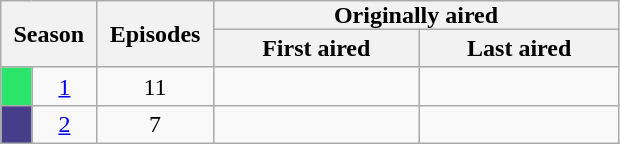<table class="wikitable plainrowheaders"  style="text-align:center;">
<tr>
<th scope="col" style="padding:0 8px;" colspan="2" rowspan="2">Season</th>
<th scope="col" style="padding:0 8px;" rowspan="2">Episodes</th>
<th scope="col" style="padding:0 80px;" colspan="2">Originally aired</th>
</tr>
<tr>
<th scope="col">First aired</th>
<th scope="col">Last aired</th>
</tr>
<tr>
<td scope="row" style="background:#2be46a;"></td>
<td><a href='#'>1</a></td>
<td>11</td>
<td></td>
<td></td>
</tr>
<tr>
<td scope="row" style="background:#483D8B;"></td>
<td><a href='#'>2</a></td>
<td>7</td>
<td></td>
<td></td>
</tr>
</table>
